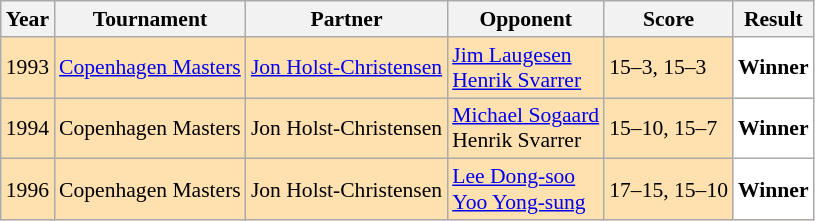<table class="sortable wikitable" style="font-size: 90%;">
<tr>
<th>Year</th>
<th>Tournament</th>
<th>Partner</th>
<th>Opponent</th>
<th>Score</th>
<th>Result</th>
</tr>
<tr style="background:#FFE0AF">
<td align="center">1993</td>
<td><a href='#'>Copenhagen Masters</a></td>
<td> <a href='#'>Jon Holst-Christensen</a></td>
<td> <a href='#'>Jim Laugesen</a><br> <a href='#'>Henrik Svarrer</a></td>
<td>15–3, 15–3</td>
<td style="text-align:left; background:white"> <strong>Winner</strong></td>
</tr>
<tr style="background:#FFE0AF">
<td align="center">1994</td>
<td>Copenhagen Masters</td>
<td> Jon Holst-Christensen</td>
<td> <a href='#'>Michael Sogaard</a><br> Henrik Svarrer</td>
<td>15–10, 15–7</td>
<td style="text-align:left; background:white"> <strong>Winner</strong></td>
</tr>
<tr style="background:#FFE0AF">
<td align="center">1996</td>
<td>Copenhagen Masters</td>
<td> Jon Holst-Christensen</td>
<td> <a href='#'>Lee Dong-soo</a><br> <a href='#'>Yoo Yong-sung</a></td>
<td>17–15, 15–10</td>
<td style="text-align:left; background:white"> <strong>Winner</strong></td>
</tr>
</table>
